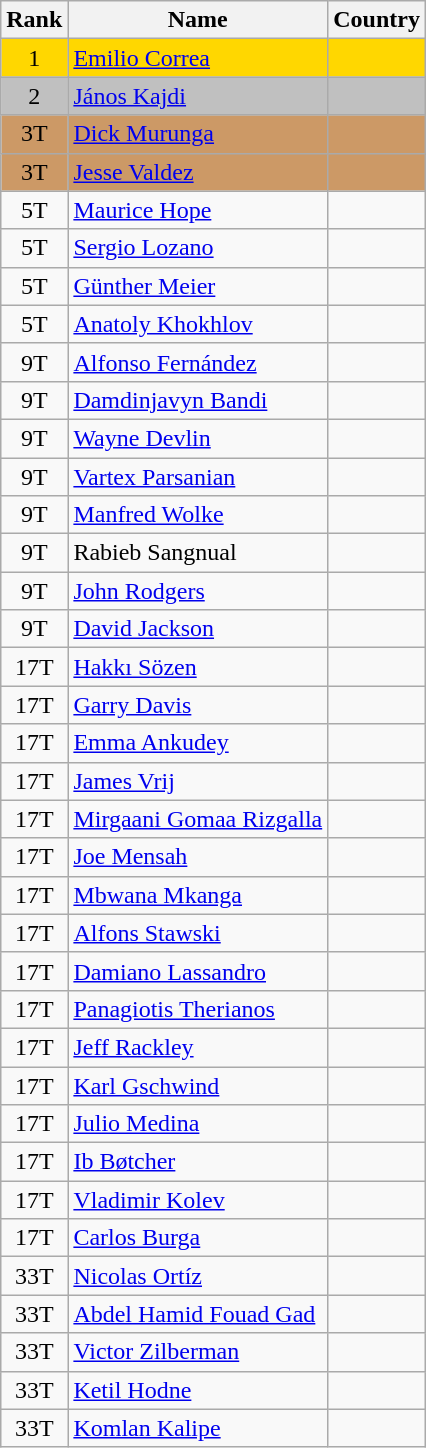<table class="wikitable sortable" style="text-align:center">
<tr>
<th>Rank</th>
<th>Name</th>
<th>Country</th>
</tr>
<tr bgcolor=gold>
<td>1</td>
<td align="left"><a href='#'>Emilio Correa</a></td>
<td align="left"></td>
</tr>
<tr bgcolor=silver>
<td>2</td>
<td align="left"><a href='#'>János Kajdi</a></td>
<td align="left"></td>
</tr>
<tr bgcolor=#CC9966>
<td>3T</td>
<td align="left"><a href='#'>Dick Murunga</a></td>
<td align="left"></td>
</tr>
<tr bgcolor=#CC9966>
<td>3T</td>
<td align="left"><a href='#'>Jesse Valdez</a></td>
<td align="left"></td>
</tr>
<tr>
<td>5T</td>
<td align="left"><a href='#'>Maurice Hope</a></td>
<td align="left"></td>
</tr>
<tr>
<td>5T</td>
<td align="left"><a href='#'>Sergio Lozano</a></td>
<td align="left"></td>
</tr>
<tr>
<td>5T</td>
<td align="left"><a href='#'>Günther Meier</a></td>
<td align="left"></td>
</tr>
<tr>
<td>5T</td>
<td align="left"><a href='#'>Anatoly Khokhlov</a></td>
<td align="left"></td>
</tr>
<tr>
<td>9T</td>
<td align="left"><a href='#'>Alfonso Fernández</a></td>
<td align="left"></td>
</tr>
<tr>
<td>9T</td>
<td align="left"><a href='#'>Damdinjavyn Bandi</a></td>
<td align="left"></td>
</tr>
<tr>
<td>9T</td>
<td align="left"><a href='#'>Wayne Devlin</a></td>
<td align="left"></td>
</tr>
<tr>
<td>9T</td>
<td align="left"><a href='#'>Vartex Parsanian</a></td>
<td align="left"></td>
</tr>
<tr>
<td>9T</td>
<td align="left"><a href='#'>Manfred Wolke</a></td>
<td align="left"></td>
</tr>
<tr>
<td>9T</td>
<td align="left">Rabieb Sangnual</td>
<td align="left"></td>
</tr>
<tr>
<td>9T</td>
<td align="left"><a href='#'>John Rodgers</a></td>
<td align="left"></td>
</tr>
<tr>
<td>9T</td>
<td align="left"><a href='#'>David Jackson</a></td>
<td align="left"></td>
</tr>
<tr>
<td>17T</td>
<td align="left"><a href='#'>Hakkı Sözen</a></td>
<td align="left"></td>
</tr>
<tr>
<td>17T</td>
<td align="left"><a href='#'>Garry Davis</a></td>
<td align="left"></td>
</tr>
<tr>
<td>17T</td>
<td align="left"><a href='#'>Emma Ankudey</a></td>
<td align="left"></td>
</tr>
<tr>
<td>17T</td>
<td align="left"><a href='#'>James Vrij</a></td>
<td align="left"></td>
</tr>
<tr>
<td>17T</td>
<td align="left"><a href='#'>Mirgaani Gomaa Rizgalla</a></td>
<td align="left"></td>
</tr>
<tr>
<td>17T</td>
<td align="left"><a href='#'>Joe Mensah</a></td>
<td align="left"></td>
</tr>
<tr>
<td>17T</td>
<td align="left"><a href='#'>Mbwana Mkanga</a></td>
<td align="left"></td>
</tr>
<tr>
<td>17T</td>
<td align="left"><a href='#'>Alfons Stawski</a></td>
<td align="left"></td>
</tr>
<tr>
<td>17T</td>
<td align="left"><a href='#'>Damiano Lassandro</a></td>
<td align="left"></td>
</tr>
<tr>
<td>17T</td>
<td align="left"><a href='#'>Panagiotis Therianos</a></td>
<td align="left"></td>
</tr>
<tr>
<td>17T</td>
<td align="left"><a href='#'>Jeff Rackley</a></td>
<td align="left"></td>
</tr>
<tr>
<td>17T</td>
<td align="left"><a href='#'>Karl Gschwind</a></td>
<td align="left"></td>
</tr>
<tr>
<td>17T</td>
<td align="left"><a href='#'>Julio Medina</a></td>
<td align="left"></td>
</tr>
<tr>
<td>17T</td>
<td align="left"><a href='#'>Ib Bøtcher</a></td>
<td align="left"></td>
</tr>
<tr>
<td>17T</td>
<td align="left"><a href='#'>Vladimir Kolev</a></td>
<td align="left"></td>
</tr>
<tr>
<td>17T</td>
<td align="left"><a href='#'>Carlos Burga</a></td>
<td align="left"></td>
</tr>
<tr>
<td>33T</td>
<td align="left"><a href='#'>Nicolas Ortíz</a></td>
<td align="left"></td>
</tr>
<tr>
<td>33T</td>
<td align="left"><a href='#'>Abdel Hamid Fouad Gad</a></td>
<td align="left"></td>
</tr>
<tr>
<td>33T</td>
<td align="left"><a href='#'>Victor Zilberman</a></td>
<td align="left"></td>
</tr>
<tr>
<td>33T</td>
<td align="left"><a href='#'>Ketil Hodne</a></td>
<td align="left"></td>
</tr>
<tr>
<td>33T</td>
<td align="left"><a href='#'>Komlan Kalipe</a></td>
<td align="left"></td>
</tr>
</table>
